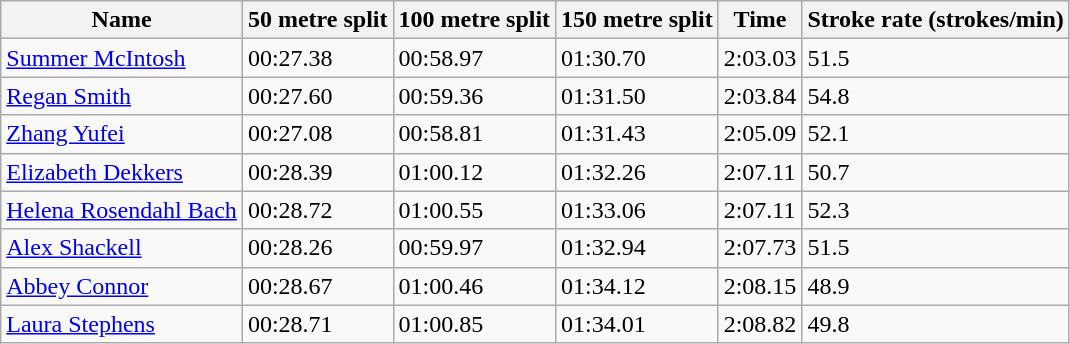<table class="wikitable sortable mw-collapsible">
<tr>
<th scope="col">Name</th>
<th scope="col">50 metre split</th>
<th scope="col">100 metre split</th>
<th scope="col">150 metre split</th>
<th scope="col">Time</th>
<th scope="col">Stroke rate (strokes/min)</th>
</tr>
<tr>
<td><a href='#'>Summer McIntosh</a></td>
<td>00:27.38</td>
<td>00:58.97</td>
<td>01:30.70</td>
<td>2:03.03</td>
<td>51.5</td>
</tr>
<tr>
<td><a href='#'>Regan Smith</a></td>
<td>00:27.60</td>
<td>00:59.36</td>
<td>01:31.50</td>
<td>2:03.84</td>
<td>54.8</td>
</tr>
<tr>
<td><a href='#'>Zhang Yufei</a></td>
<td>00:27.08</td>
<td>00:58.81</td>
<td>01:31.43</td>
<td>2:05.09</td>
<td>52.1</td>
</tr>
<tr>
<td><a href='#'>Elizabeth Dekkers</a></td>
<td>00:28.39</td>
<td>01:00.12</td>
<td>01:32.26</td>
<td>2:07.11</td>
<td>50.7</td>
</tr>
<tr>
<td><a href='#'>Helena Rosendahl Bach</a></td>
<td>00:28.72</td>
<td>01:00.55</td>
<td>01:33.06</td>
<td>2:07.11</td>
<td>52.3</td>
</tr>
<tr>
<td><a href='#'>Alex Shackell</a></td>
<td>00:28.26</td>
<td>00:59.97</td>
<td>01:32.94</td>
<td>2:07.73</td>
<td>51.5</td>
</tr>
<tr>
<td><a href='#'>Abbey Connor</a></td>
<td>00:28.67</td>
<td>01:00.46</td>
<td>01:34.12</td>
<td>2:08.15</td>
<td>48.9</td>
</tr>
<tr>
<td><a href='#'>Laura Stephens</a></td>
<td>00:28.71</td>
<td>01:00.85</td>
<td>01:34.01</td>
<td>2:08.82</td>
<td>49.8</td>
</tr>
</table>
